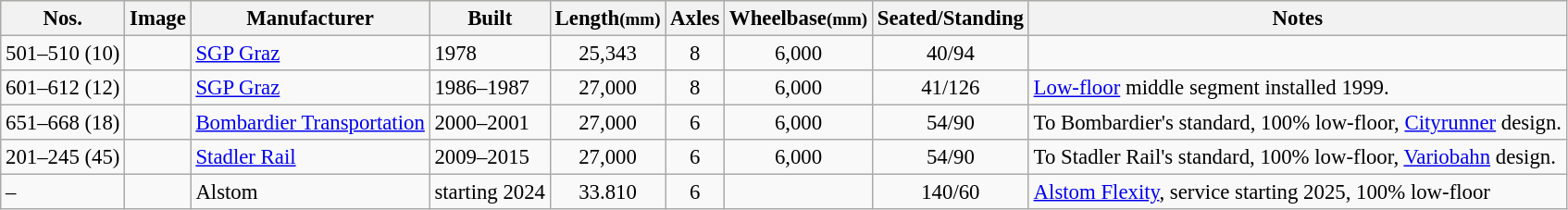<table class="wikitable" style="font-size:95%">
<tr style="background:#ffdead;">
<th>Nos.</th>
<th>Image</th>
<th>Manufacturer</th>
<th>Built</th>
<th>Length<small>(mm)</small></th>
<th>Axles</th>
<th>Wheelbase<small>(mm)</small></th>
<th>Seated/Standing</th>
<th>Notes</th>
</tr>
<tr>
<td>501–510 (10)</td>
<td></td>
<td><a href='#'>SGP Graz</a></td>
<td>1978</td>
<td style="text-align:center;">25,343</td>
<td style="text-align:center;">8</td>
<td style="text-align:center;">6,000</td>
<td style="text-align:center;">40/94</td>
<td></td>
</tr>
<tr>
<td>601–612 (12)</td>
<td></td>
<td><a href='#'>SGP Graz</a></td>
<td>1986–1987</td>
<td style="text-align:center;">27,000</td>
<td style="text-align:center;">8</td>
<td style="text-align:center;">6,000</td>
<td style="text-align:center;">41/126</td>
<td><a href='#'>Low-floor</a> middle segment installed 1999.</td>
</tr>
<tr>
<td>651–668 (18)</td>
<td></td>
<td><a href='#'>Bombardier Transportation</a></td>
<td>2000–2001</td>
<td style="text-align:center;">27,000</td>
<td style="text-align:center;">6</td>
<td style="text-align:center;">6,000</td>
<td style="text-align:center;">54/90</td>
<td>To Bombardier's standard, 100% low-floor, <a href='#'>Cityrunner</a> design.</td>
</tr>
<tr>
<td>201–245 (45)</td>
<td></td>
<td><a href='#'>Stadler Rail</a></td>
<td>2009–2015</td>
<td style="text-align:center;">27,000</td>
<td style="text-align:center;">6</td>
<td style="text-align:center;">6,000</td>
<td style="text-align:center;">54/90</td>
<td>To Stadler Rail's standard, 100% low-floor, <a href='#'>Variobahn</a> design.</td>
</tr>
<tr>
<td>–</td>
<td></td>
<td>Alstom</td>
<td>starting 2024</td>
<td style="text-align:center">33.810</td>
<td style="text-align:center">6</td>
<td style="text-align:center"></td>
<td style="text-align:center">140/60</td>
<td><a href='#'>Alstom Flexity</a>, service starting 2025, 100% low-floor</td>
</tr>
</table>
